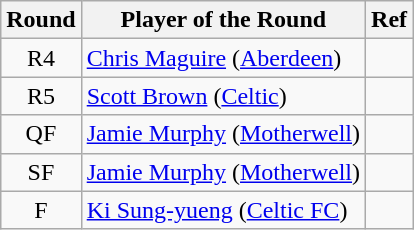<table class="wikitable">
<tr>
<th>Round</th>
<th>Player of the Round</th>
<th>Ref</th>
</tr>
<tr>
<td style="text-align:center">R4</td>
<td><a href='#'>Chris Maguire</a> (<a href='#'>Aberdeen</a>)</td>
<td></td>
</tr>
<tr>
<td style="text-align:center">R5</td>
<td><a href='#'>Scott Brown</a> (<a href='#'>Celtic</a>)</td>
<td></td>
</tr>
<tr>
<td style="text-align:center">QF</td>
<td><a href='#'>Jamie Murphy</a> (<a href='#'>Motherwell</a>)</td>
<td></td>
</tr>
<tr>
<td style="text-align:center">SF</td>
<td><a href='#'>Jamie Murphy</a> (<a href='#'>Motherwell</a>)</td>
<td></td>
</tr>
<tr>
<td style="text-align:center">F</td>
<td><a href='#'>Ki Sung-yueng</a> (<a href='#'>Celtic FC</a>)</td>
<td></td>
</tr>
</table>
